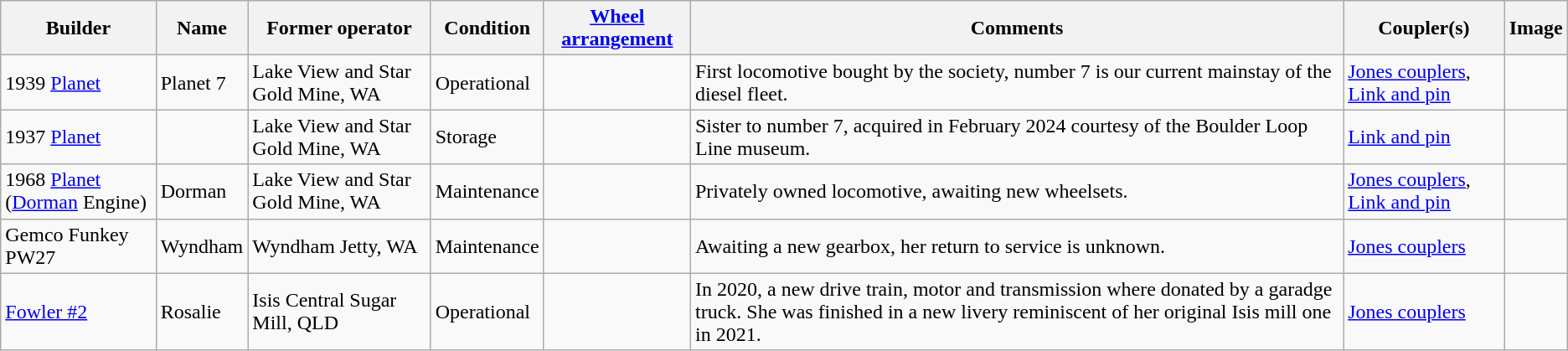<table class="wikitable">
<tr>
<th>Builder</th>
<th>Name</th>
<th>Former operator</th>
<th>Condition</th>
<th><a href='#'>Wheel arrangement</a></th>
<th>Comments</th>
<th>Coupler(s)</th>
<th>Image</th>
</tr>
<tr>
<td>1939 <a href='#'>Planet</a></td>
<td>Planet 7</td>
<td>Lake View and Star Gold Mine, WA</td>
<td>Operational</td>
<td></td>
<td>First locomotive bought by the society, number 7 is our current mainstay of the diesel fleet.</td>
<td><a href='#'>Jones couplers</a>, <a href='#'>Link and pin</a></td>
<td></td>
</tr>
<tr>
<td>1937 <a href='#'>Planet</a></td>
<td></td>
<td>Lake View and Star Gold Mine, WA</td>
<td>Storage</td>
<td></td>
<td>Sister to number 7, acquired in February 2024 courtesy of the Boulder Loop Line museum.</td>
<td><a href='#'>Link and pin</a></td>
<td></td>
</tr>
<tr>
<td>1968 <a href='#'>Planet</a> (<a href='#'>Dorman</a> Engine)</td>
<td>Dorman</td>
<td>Lake View and Star Gold Mine, WA</td>
<td>Maintenance</td>
<td></td>
<td>Privately owned locomotive, awaiting new wheelsets.</td>
<td><a href='#'>Jones couplers</a>, <a href='#'>Link and pin</a></td>
<td></td>
</tr>
<tr>
<td>Gemco Funkey PW27</td>
<td>Wyndham</td>
<td>Wyndham Jetty, WA</td>
<td>Maintenance</td>
<td></td>
<td>Awaiting a new gearbox, her return to service is unknown.</td>
<td><a href='#'>Jones couplers</a></td>
<td></td>
</tr>
<tr>
<td><a href='#'>Fowler #2</a></td>
<td>Rosalie</td>
<td>Isis Central Sugar Mill, QLD</td>
<td>Operational</td>
<td></td>
<td>In 2020, a new drive train, motor and transmission where donated by a garadge truck. She was finished in a new livery reminiscent of her original Isis mill one in 2021.</td>
<td><a href='#'>Jones couplers</a></td>
<td></td>
</tr>
</table>
